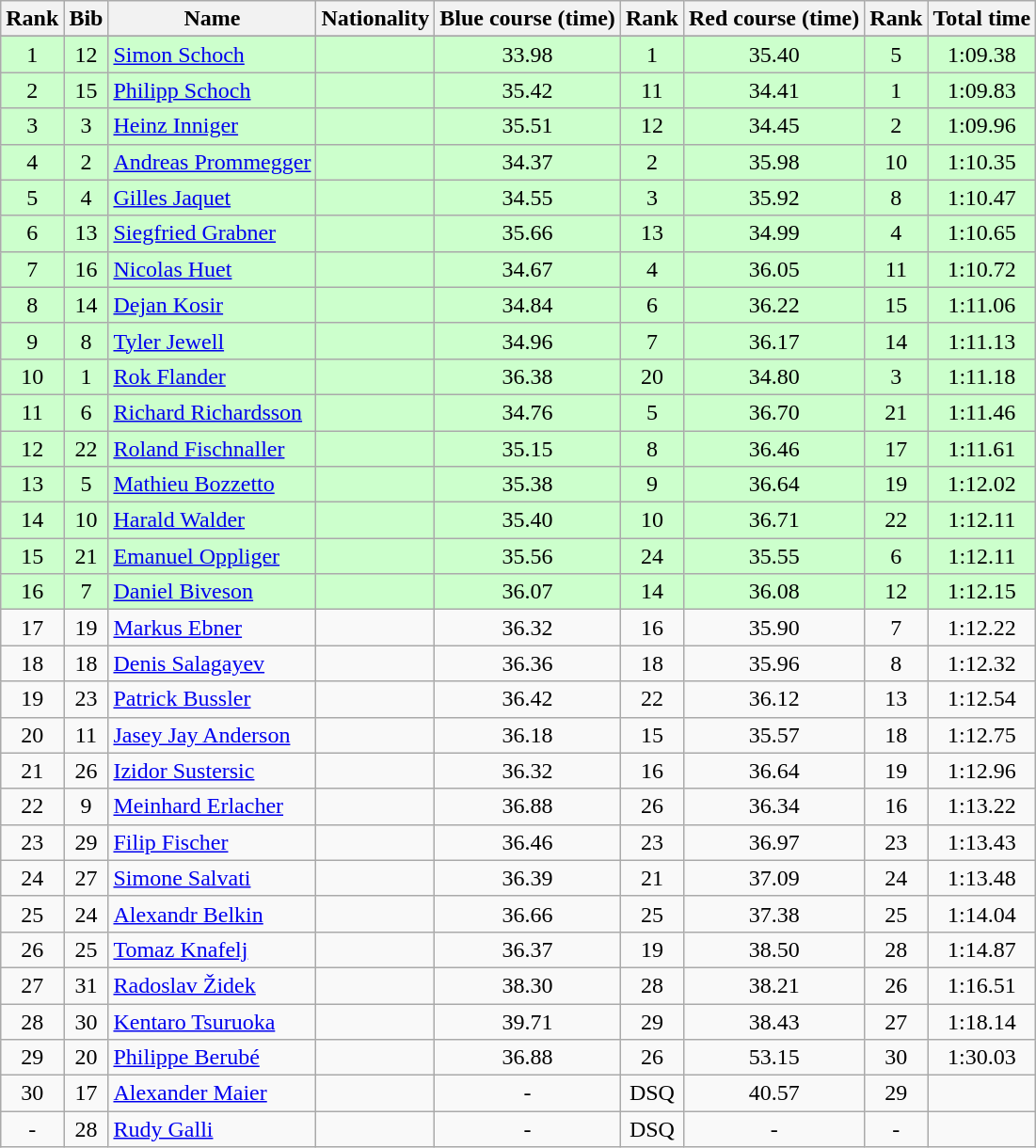<table class="wikitable sortable" style="text-align:center">
<tr>
<th>Rank</th>
<th>Bib</th>
<th>Name</th>
<th>Nationality</th>
<th>Blue course (time)</th>
<th>Rank</th>
<th>Red course (time)</th>
<th>Rank</th>
<th>Total time</th>
</tr>
<tr>
</tr>
<tr bgcolor="#ccffcc">
<td>1</td>
<td>12</td>
<td align=left><a href='#'>Simon Schoch</a></td>
<td align=left></td>
<td>33.98</td>
<td>1</td>
<td>35.40</td>
<td>5</td>
<td>1:09.38</td>
</tr>
<tr bgcolor="#ccffcc">
<td>2</td>
<td>15</td>
<td align=left><a href='#'>Philipp Schoch</a></td>
<td align=left></td>
<td>35.42</td>
<td>11</td>
<td>34.41</td>
<td>1</td>
<td>1:09.83</td>
</tr>
<tr bgcolor="#ccffcc">
<td>3</td>
<td>3</td>
<td align=left><a href='#'>Heinz Inniger</a></td>
<td align=left></td>
<td>35.51</td>
<td>12</td>
<td>34.45</td>
<td>2</td>
<td>1:09.96</td>
</tr>
<tr bgcolor="#ccffcc">
<td>4</td>
<td>2</td>
<td align=left><a href='#'>Andreas Prommegger</a></td>
<td align=left></td>
<td>34.37</td>
<td>2</td>
<td>35.98</td>
<td>10</td>
<td>1:10.35</td>
</tr>
<tr bgcolor="#ccffcc">
<td>5</td>
<td>4</td>
<td align=left><a href='#'>Gilles Jaquet</a></td>
<td align=left></td>
<td>34.55</td>
<td>3</td>
<td>35.92</td>
<td>8</td>
<td>1:10.47</td>
</tr>
<tr bgcolor="#ccffcc">
<td>6</td>
<td>13</td>
<td align=left><a href='#'>Siegfried Grabner</a></td>
<td align=left></td>
<td>35.66</td>
<td>13</td>
<td>34.99</td>
<td>4</td>
<td>1:10.65</td>
</tr>
<tr bgcolor="#ccffcc">
<td>7</td>
<td>16</td>
<td align=left><a href='#'>Nicolas Huet</a></td>
<td align=left></td>
<td>34.67</td>
<td>4</td>
<td>36.05</td>
<td>11</td>
<td>1:10.72</td>
</tr>
<tr bgcolor="#ccffcc">
<td>8</td>
<td>14</td>
<td align=left><a href='#'>Dejan Kosir</a></td>
<td align=left></td>
<td>34.84</td>
<td>6</td>
<td>36.22</td>
<td>15</td>
<td>1:11.06</td>
</tr>
<tr bgcolor="#ccffcc">
<td>9</td>
<td>8</td>
<td align=left><a href='#'>Tyler Jewell</a></td>
<td align=left></td>
<td>34.96</td>
<td>7</td>
<td>36.17</td>
<td>14</td>
<td>1:11.13</td>
</tr>
<tr bgcolor="#ccffcc">
<td>10</td>
<td>1</td>
<td align=left><a href='#'>Rok Flander</a></td>
<td align=left></td>
<td>36.38</td>
<td>20</td>
<td>34.80</td>
<td>3</td>
<td>1:11.18</td>
</tr>
<tr bgcolor="#ccffcc">
<td>11</td>
<td>6</td>
<td align=left><a href='#'>Richard Richardsson</a></td>
<td align=left></td>
<td>34.76</td>
<td>5</td>
<td>36.70</td>
<td>21</td>
<td>1:11.46</td>
</tr>
<tr bgcolor="#ccffcc">
<td>12</td>
<td>22</td>
<td align=left><a href='#'>Roland Fischnaller</a></td>
<td align=left></td>
<td>35.15</td>
<td>8</td>
<td>36.46</td>
<td>17</td>
<td>1:11.61</td>
</tr>
<tr bgcolor="#ccffcc">
<td>13</td>
<td>5</td>
<td align=left><a href='#'>Mathieu Bozzetto</a></td>
<td align=left></td>
<td>35.38</td>
<td>9</td>
<td>36.64</td>
<td>19</td>
<td>1:12.02</td>
</tr>
<tr bgcolor="#ccffcc">
<td>14</td>
<td>10</td>
<td align=left><a href='#'>Harald Walder</a></td>
<td align=left></td>
<td>35.40</td>
<td>10</td>
<td>36.71</td>
<td>22</td>
<td>1:12.11</td>
</tr>
<tr bgcolor="#ccffcc">
<td>15</td>
<td>21</td>
<td align=left><a href='#'>Emanuel Oppliger</a></td>
<td align=left></td>
<td>35.56</td>
<td>24</td>
<td>35.55</td>
<td>6</td>
<td>1:12.11</td>
</tr>
<tr bgcolor="#ccffcc">
<td>16</td>
<td>7</td>
<td align=left><a href='#'>Daniel Biveson</a></td>
<td align=left></td>
<td>36.07</td>
<td>14</td>
<td>36.08</td>
<td>12</td>
<td>1:12.15</td>
</tr>
<tr>
<td>17</td>
<td>19</td>
<td align=left><a href='#'>Markus Ebner</a></td>
<td align=left></td>
<td>36.32</td>
<td>16</td>
<td>35.90</td>
<td>7</td>
<td>1:12.22</td>
</tr>
<tr>
<td>18</td>
<td>18</td>
<td align=left><a href='#'>Denis Salagayev</a></td>
<td align=left></td>
<td>36.36</td>
<td>18</td>
<td>35.96</td>
<td>8</td>
<td>1:12.32</td>
</tr>
<tr>
<td>19</td>
<td>23</td>
<td align=left><a href='#'>Patrick Bussler</a></td>
<td align=left></td>
<td>36.42</td>
<td>22</td>
<td>36.12</td>
<td>13</td>
<td>1:12.54</td>
</tr>
<tr>
<td>20</td>
<td>11</td>
<td align=left><a href='#'>Jasey Jay Anderson</a></td>
<td align=left></td>
<td>36.18</td>
<td>15</td>
<td>35.57</td>
<td>18</td>
<td>1:12.75</td>
</tr>
<tr>
<td>21</td>
<td>26</td>
<td align=left><a href='#'>Izidor Sustersic</a></td>
<td align=left></td>
<td>36.32</td>
<td>16</td>
<td>36.64</td>
<td>19</td>
<td>1:12.96</td>
</tr>
<tr>
<td>22</td>
<td>9</td>
<td align=left><a href='#'>Meinhard Erlacher</a></td>
<td align=left></td>
<td>36.88</td>
<td>26</td>
<td>36.34</td>
<td>16</td>
<td>1:13.22</td>
</tr>
<tr>
<td>23</td>
<td>29</td>
<td align=left><a href='#'>Filip Fischer</a></td>
<td align=left></td>
<td>36.46</td>
<td>23</td>
<td>36.97</td>
<td>23</td>
<td>1:13.43</td>
</tr>
<tr>
<td>24</td>
<td>27</td>
<td align=left><a href='#'>Simone Salvati</a></td>
<td align=left></td>
<td>36.39</td>
<td>21</td>
<td>37.09</td>
<td>24</td>
<td>1:13.48</td>
</tr>
<tr>
<td>25</td>
<td>24</td>
<td align=left><a href='#'>Alexandr Belkin</a></td>
<td align=left></td>
<td>36.66</td>
<td>25</td>
<td>37.38</td>
<td>25</td>
<td>1:14.04</td>
</tr>
<tr>
<td>26</td>
<td>25</td>
<td align=left><a href='#'>Tomaz Knafelj</a></td>
<td align=left></td>
<td>36.37</td>
<td>19</td>
<td>38.50</td>
<td>28</td>
<td>1:14.87</td>
</tr>
<tr>
<td>27</td>
<td>31</td>
<td align=left><a href='#'>Radoslav Židek</a></td>
<td align=left></td>
<td>38.30</td>
<td>28</td>
<td>38.21</td>
<td>26</td>
<td>1:16.51</td>
</tr>
<tr>
<td>28</td>
<td>30</td>
<td align=left><a href='#'>Kentaro Tsuruoka</a></td>
<td align=left></td>
<td>39.71</td>
<td>29</td>
<td>38.43</td>
<td>27</td>
<td>1:18.14</td>
</tr>
<tr>
<td>29</td>
<td>20</td>
<td align=left><a href='#'>Philippe Berubé</a></td>
<td align=left></td>
<td>36.88</td>
<td>26</td>
<td>53.15</td>
<td>30</td>
<td>1:30.03</td>
</tr>
<tr>
<td>30</td>
<td>17</td>
<td align=left><a href='#'>Alexander Maier</a></td>
<td align=left></td>
<td>-</td>
<td>DSQ</td>
<td>40.57</td>
<td>29</td>
<td></td>
</tr>
<tr>
<td>-</td>
<td>28</td>
<td align=left><a href='#'>Rudy Galli</a></td>
<td align=left></td>
<td>-</td>
<td>DSQ</td>
<td>-</td>
<td>-</td>
<td></td>
</tr>
</table>
